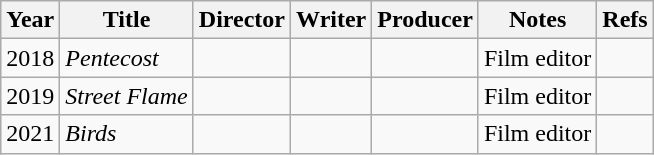<table class="wikitable">
<tr>
<th>Year</th>
<th>Title</th>
<th>Director</th>
<th>Writer</th>
<th>Producer</th>
<th>Notes</th>
<th>Refs</th>
</tr>
<tr>
<td>2018</td>
<td><em>Pentecost</em></td>
<td></td>
<td></td>
<td></td>
<td>Film editor</td>
<td></td>
</tr>
<tr>
<td>2019</td>
<td><em>Street Flame</em></td>
<td></td>
<td></td>
<td></td>
<td>Film editor</td>
<td></td>
</tr>
<tr>
<td>2021</td>
<td><em>Birds</em></td>
<td></td>
<td></td>
<td></td>
<td>Film editor</td>
<td></td>
</tr>
</table>
